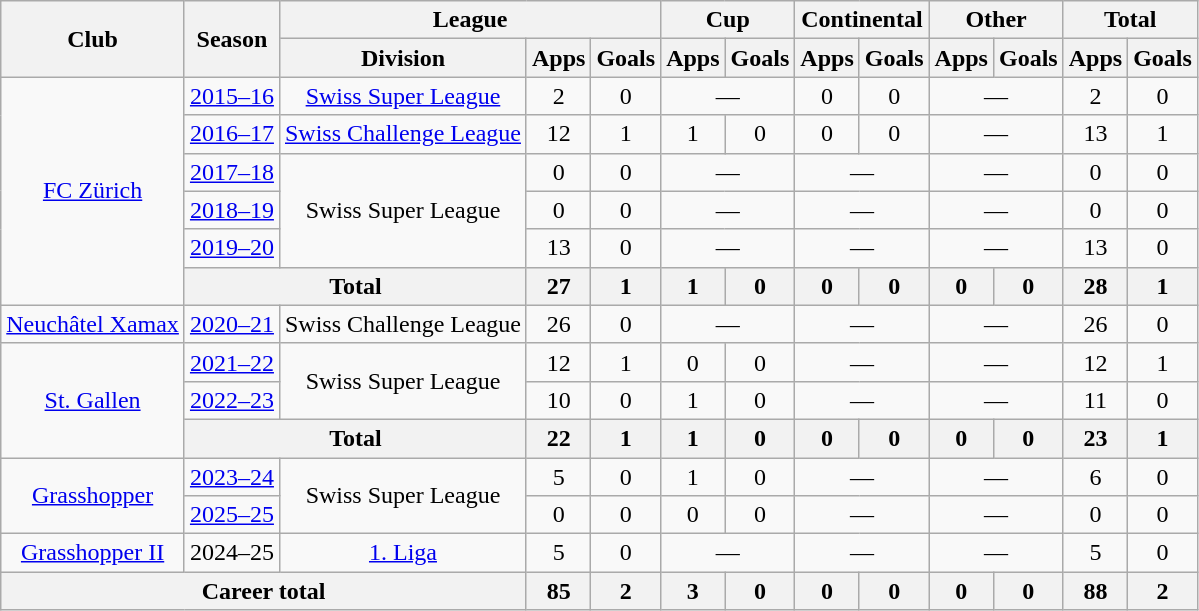<table class=wikitable style=text-align:center>
<tr>
<th rowspan="2">Club</th>
<th rowspan="2">Season</th>
<th colspan="3">League</th>
<th colspan="2">Cup</th>
<th colspan="2">Continental</th>
<th colspan="2">Other</th>
<th colspan="2">Total</th>
</tr>
<tr>
<th>Division</th>
<th>Apps</th>
<th>Goals</th>
<th>Apps</th>
<th>Goals</th>
<th>Apps</th>
<th>Goals</th>
<th>Apps</th>
<th>Goals</th>
<th>Apps</th>
<th>Goals</th>
</tr>
<tr>
<td rowspan="6"><a href='#'>FC Zürich</a></td>
<td><a href='#'>2015–16</a></td>
<td><a href='#'>Swiss Super League</a></td>
<td>2</td>
<td>0</td>
<td colspan="2">—</td>
<td>0</td>
<td>0</td>
<td colspan="2">—</td>
<td>2</td>
<td>0</td>
</tr>
<tr>
<td><a href='#'>2016–17</a></td>
<td><a href='#'>Swiss Challenge League</a></td>
<td>12</td>
<td>1</td>
<td>1</td>
<td>0</td>
<td>0</td>
<td>0</td>
<td colspan="2">—</td>
<td>13</td>
<td>1</td>
</tr>
<tr>
<td><a href='#'>2017–18</a></td>
<td rowspan="3">Swiss Super League</td>
<td>0</td>
<td>0</td>
<td colspan="2">—</td>
<td colspan="2">—</td>
<td colspan="2">—</td>
<td>0</td>
<td>0</td>
</tr>
<tr>
<td><a href='#'>2018–19</a></td>
<td>0</td>
<td>0</td>
<td colspan="2">—</td>
<td colspan="2">—</td>
<td colspan="2">—</td>
<td>0</td>
<td>0</td>
</tr>
<tr>
<td><a href='#'>2019–20</a></td>
<td>13</td>
<td>0</td>
<td colspan="2">—</td>
<td colspan="2">—</td>
<td colspan="2">—</td>
<td>13</td>
<td>0</td>
</tr>
<tr>
<th colspan="2">Total</th>
<th>27</th>
<th>1</th>
<th>1</th>
<th>0</th>
<th>0</th>
<th>0</th>
<th>0</th>
<th>0</th>
<th>28</th>
<th>1</th>
</tr>
<tr>
<td><a href='#'>Neuchâtel Xamax</a></td>
<td><a href='#'>2020–21</a></td>
<td>Swiss Challenge League</td>
<td>26</td>
<td>0</td>
<td colspan="2">—</td>
<td colspan="2">—</td>
<td colspan="2">—</td>
<td>26</td>
<td>0</td>
</tr>
<tr>
<td rowspan="3"><a href='#'>St. Gallen</a></td>
<td><a href='#'>2021–22</a></td>
<td rowspan="2">Swiss Super League</td>
<td>12</td>
<td>1</td>
<td>0</td>
<td>0</td>
<td colspan="2">—</td>
<td colspan="2">—</td>
<td>12</td>
<td>1</td>
</tr>
<tr>
<td><a href='#'>2022–23</a></td>
<td>10</td>
<td>0</td>
<td>1</td>
<td>0</td>
<td colspan="2">—</td>
<td colspan="2">—</td>
<td>11</td>
<td>0</td>
</tr>
<tr>
<th colspan="2">Total</th>
<th>22</th>
<th>1</th>
<th>1</th>
<th>0</th>
<th>0</th>
<th>0</th>
<th>0</th>
<th>0</th>
<th>23</th>
<th>1</th>
</tr>
<tr>
<td rowspan=2><a href='#'>Grasshopper</a></td>
<td><a href='#'>2023–24</a></td>
<td rowspan=2>Swiss Super League</td>
<td>5</td>
<td>0</td>
<td>1</td>
<td>0</td>
<td colspan="2">—</td>
<td colspan="2">—</td>
<td>6</td>
<td>0</td>
</tr>
<tr>
<td><a href='#'>2025–25</a></td>
<td>0</td>
<td>0</td>
<td>0</td>
<td>0</td>
<td colspan="2">—</td>
<td colspan="2">—</td>
<td>0</td>
<td>0</td>
</tr>
<tr>
<td><a href='#'>Grasshopper II</a></td>
<td>2024–25</td>
<td><a href='#'>1. Liga</a></td>
<td>5</td>
<td>0</td>
<td colspan="2">—</td>
<td colspan="2">—</td>
<td colspan="2">—</td>
<td>5</td>
<td>0</td>
</tr>
<tr>
<th colspan="3">Career total</th>
<th>85</th>
<th>2</th>
<th>3</th>
<th>0</th>
<th>0</th>
<th>0</th>
<th>0</th>
<th>0</th>
<th>88</th>
<th>2</th>
</tr>
</table>
